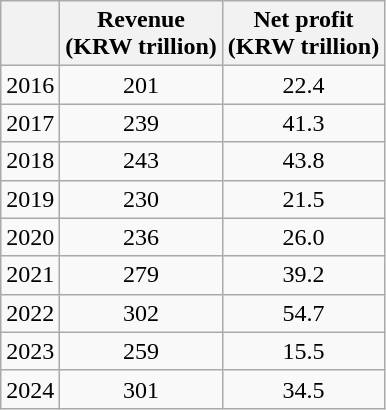<table class="wikitable" style="text-align:center">
<tr>
<th></th>
<th>Revenue<br>(KRW trillion)</th>
<th>Net profit<br>(KRW trillion)</th>
</tr>
<tr>
<td>2016</td>
<td>201</td>
<td>22.4</td>
</tr>
<tr>
<td>2017</td>
<td>239</td>
<td>41.3</td>
</tr>
<tr>
<td>2018</td>
<td>243</td>
<td>43.8</td>
</tr>
<tr>
<td>2019</td>
<td>230</td>
<td>21.5</td>
</tr>
<tr>
<td>2020</td>
<td>236</td>
<td>26.0</td>
</tr>
<tr>
<td>2021</td>
<td>279</td>
<td>39.2</td>
</tr>
<tr>
<td>2022</td>
<td>302</td>
<td>54.7</td>
</tr>
<tr>
<td>2023</td>
<td>259</td>
<td>15.5</td>
</tr>
<tr>
<td>2024</td>
<td>301</td>
<td>34.5</td>
</tr>
</table>
